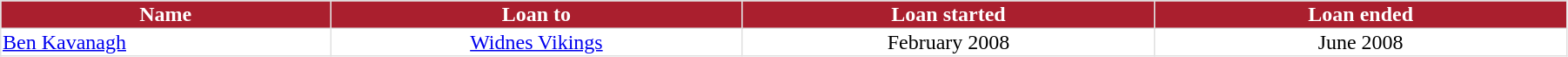<table width=95%  border="1" bordercolor="#FFFFFF" style="border-collapse: collapse; border-color: #E0E0E0;">
<tr style="background:#AA1F2E; color:white">
<th width=20%>Name</th>
<th width=25%>Loan to</th>
<th width=25%>Loan started</th>
<th width=25%>Loan ended</th>
</tr>
<tr bgcolor=#FFFFFF>
<td><a href='#'>Ben Kavanagh</a></td>
<td align=center><a href='#'>Widnes Vikings</a></td>
<td align=center>February 2008</td>
<td align=center>June 2008</td>
</tr>
</table>
